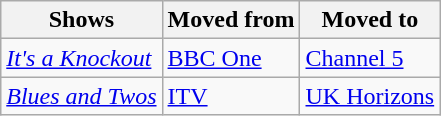<table class="wikitable">
<tr>
<th>Shows</th>
<th>Moved from</th>
<th>Moved to</th>
</tr>
<tr>
<td><em><a href='#'>It's a Knockout</a></em></td>
<td><a href='#'>BBC One</a></td>
<td><a href='#'>Channel 5</a></td>
</tr>
<tr>
<td><em><a href='#'>Blues and Twos</a></em></td>
<td><a href='#'>ITV</a></td>
<td><a href='#'>UK Horizons</a></td>
</tr>
</table>
